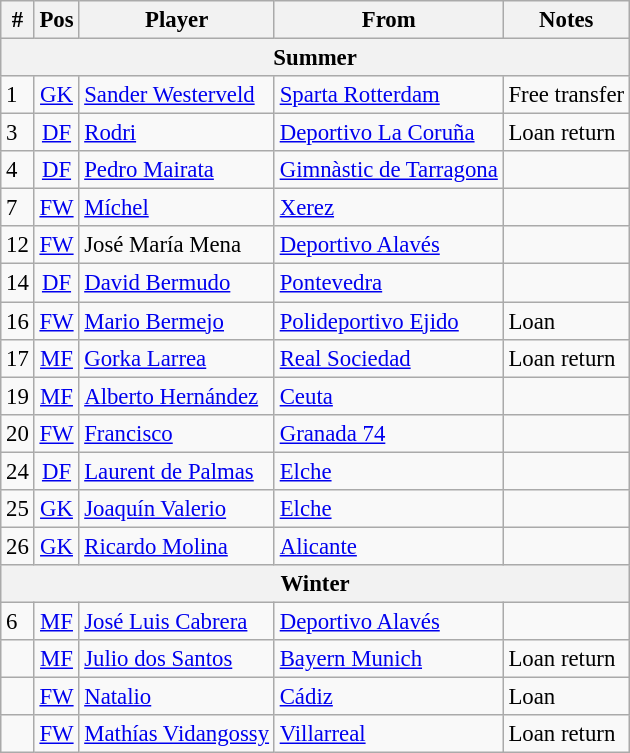<table class="wikitable" style="font-size:95%; text-align:left;">
<tr>
<th>#</th>
<th>Pos</th>
<th>Player</th>
<th>From</th>
<th>Notes</th>
</tr>
<tr>
<th colspan="5">Summer</th>
</tr>
<tr>
<td>1</td>
<td align="center"><a href='#'>GK</a></td>
<td> <a href='#'>Sander Westerveld</a></td>
<td> <a href='#'>Sparta Rotterdam</a></td>
<td>Free transfer</td>
</tr>
<tr>
<td>3</td>
<td align="center"><a href='#'>DF</a></td>
<td> <a href='#'>Rodri</a></td>
<td> <a href='#'>Deportivo La Coruña</a></td>
<td>Loan return</td>
</tr>
<tr>
<td>4</td>
<td align="center"><a href='#'>DF</a></td>
<td> <a href='#'>Pedro Mairata</a></td>
<td> <a href='#'>Gimnàstic de Tarragona</a></td>
<td></td>
</tr>
<tr>
<td>7</td>
<td align="center"><a href='#'>FW</a></td>
<td> <a href='#'>Míchel</a></td>
<td> <a href='#'>Xerez</a></td>
<td></td>
</tr>
<tr>
<td>12</td>
<td align="center"><a href='#'>FW</a></td>
<td> José María Mena</td>
<td> <a href='#'>Deportivo Alavés</a></td>
<td></td>
</tr>
<tr>
<td>14</td>
<td align="center"><a href='#'>DF</a></td>
<td> <a href='#'>David Bermudo</a></td>
<td> <a href='#'>Pontevedra</a></td>
<td></td>
</tr>
<tr>
<td>16</td>
<td align="center"><a href='#'>FW</a></td>
<td> <a href='#'>Mario Bermejo</a></td>
<td> <a href='#'>Polideportivo Ejido</a></td>
<td>Loan</td>
</tr>
<tr>
<td>17</td>
<td align="center"><a href='#'>MF</a></td>
<td> <a href='#'>Gorka Larrea</a></td>
<td> <a href='#'>Real Sociedad</a></td>
<td>Loan return</td>
</tr>
<tr>
<td>19</td>
<td align="center"><a href='#'>MF</a></td>
<td> <a href='#'>Alberto Hernández</a></td>
<td> <a href='#'>Ceuta</a></td>
<td></td>
</tr>
<tr>
<td>20</td>
<td align="center"><a href='#'>FW</a></td>
<td> <a href='#'>Francisco</a></td>
<td> <a href='#'>Granada 74</a></td>
<td></td>
</tr>
<tr>
<td>24</td>
<td align="center"><a href='#'>DF</a></td>
<td> <a href='#'>Laurent de Palmas</a></td>
<td> <a href='#'>Elche</a></td>
<td></td>
</tr>
<tr>
<td>25</td>
<td align="center"><a href='#'>GK</a></td>
<td> <a href='#'>Joaquín Valerio</a></td>
<td> <a href='#'>Elche</a></td>
<td></td>
</tr>
<tr>
<td>26</td>
<td align="center"><a href='#'>GK</a></td>
<td> <a href='#'>Ricardo Molina</a></td>
<td> <a href='#'>Alicante</a></td>
<td></td>
</tr>
<tr>
<th colspan="5">Winter</th>
</tr>
<tr>
<td>6</td>
<td align="center"><a href='#'>MF</a></td>
<td> <a href='#'>José Luis Cabrera</a></td>
<td> <a href='#'>Deportivo Alavés</a></td>
<td></td>
</tr>
<tr>
<td></td>
<td align="center"><a href='#'>MF</a></td>
<td> <a href='#'>Julio dos Santos</a></td>
<td> <a href='#'>Bayern Munich</a></td>
<td>Loan return</td>
</tr>
<tr>
<td></td>
<td align="center"><a href='#'>FW</a></td>
<td> <a href='#'>Natalio</a></td>
<td> <a href='#'>Cádiz</a></td>
<td>Loan</td>
</tr>
<tr>
<td></td>
<td align="center"><a href='#'>FW</a></td>
<td> <a href='#'>Mathías Vidangossy</a></td>
<td> <a href='#'>Villarreal</a></td>
<td>Loan return</td>
</tr>
</table>
